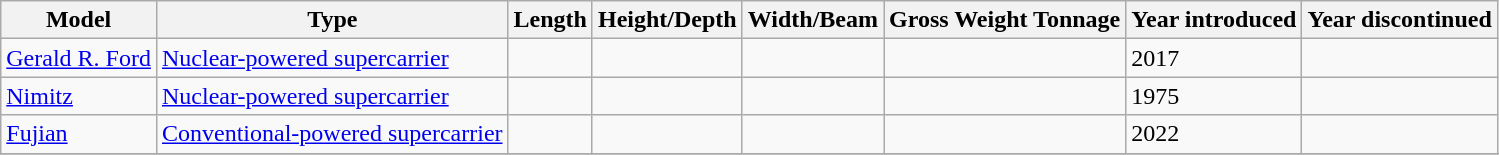<table class="wikitable sortable">
<tr>
<th>Model</th>
<th>Type</th>
<th>Length</th>
<th>Height/Depth</th>
<th>Width/Beam</th>
<th>Gross Weight Tonnage</th>
<th>Year introduced</th>
<th>Year discontinued</th>
</tr>
<tr>
<td><a href='#'>Gerald R. Ford</a></td>
<td><a href='#'>Nuclear-powered supercarrier</a></td>
<td></td>
<td></td>
<td></td>
<td></td>
<td>2017</td>
<td></td>
</tr>
<tr>
<td><a href='#'>Nimitz</a></td>
<td><a href='#'>Nuclear-powered supercarrier</a></td>
<td></td>
<td></td>
<td></td>
<td></td>
<td>1975</td>
<td></td>
</tr>
<tr>
<td><a href='#'>Fujian</a></td>
<td><a href='#'>Conventional-powered supercarrier</a></td>
<td></td>
<td></td>
<td></td>
<td></td>
<td>2022</td>
<td></td>
</tr>
<tr>
</tr>
</table>
